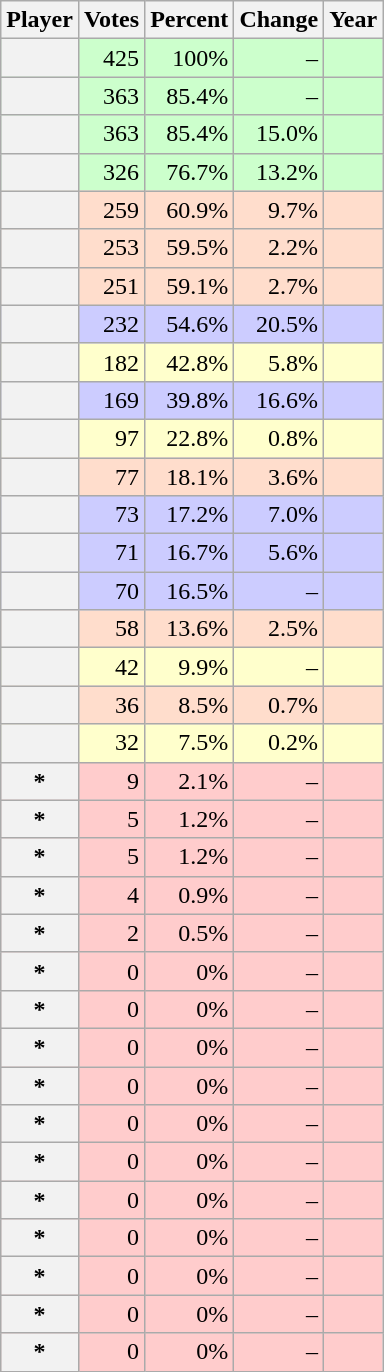<table class="wikitable sortable plainrowheaders">
<tr>
<th scope="col">Player</th>
<th scope="col" data-sort-type=number>Votes</th>
<th scope="col" data-sort-type=number>Percent</th>
<th scope="col">Change</th>
<th scope="col" data-sort-type=number>Year</th>
</tr>
<tr bgcolor=ccffcc>
<th scope="row"><strong><em></em></strong></th>
<td align="right">425</td>
<td align="right">100%</td>
<td align="right">–</td>
<td align="right"></td>
</tr>
<tr bgcolor=ccffcc>
<th scope="row"><strong><em></em></strong></th>
<td align="right">363</td>
<td align="right">85.4%</td>
<td align="right">–</td>
<td align="right"></td>
</tr>
<tr bgcolor=ccffcc>
<th scope="row"><strong><em></em></strong></th>
<td align="right">363</td>
<td align="right">85.4%</td>
<td align="right">15.0%</td>
<td align="right"></td>
</tr>
<tr bgcolor=ccffcc>
<th scope="row"><strong><em></em></strong></th>
<td align="right">326</td>
<td align="right">76.7%</td>
<td align="right">13.2%</td>
<td align="right"></td>
</tr>
<tr bgcolor=ffddcc>
<th scope="row"></th>
<td align="right">259</td>
<td align="right">60.9%</td>
<td align="right">9.7%</td>
<td align="right"></td>
</tr>
<tr bgcolor=ffddcc>
<th scope="row"></th>
<td align="right">253</td>
<td align="right">59.5%</td>
<td align="right">2.2%</td>
<td align="right"></td>
</tr>
<tr bgcolor=ffddcc>
<th scope="row"></th>
<td align="right">251</td>
<td align="right">59.1%</td>
<td align="right">2.7%</td>
<td align="right"></td>
</tr>
<tr bgcolor=ccccff>
<th scope="row"><em></em></th>
<td align="right">232</td>
<td align="right">54.6%</td>
<td align="right">20.5%</td>
<td align="right"></td>
</tr>
<tr bgcolor=ffffcc>
<th scope="row"></th>
<td align="right">182</td>
<td align="right">42.8%</td>
<td align="right">5.8%</td>
<td align="right"></td>
</tr>
<tr bgcolor=ccccff>
<th scope="row"><em></em></th>
<td align="right">169</td>
<td align="right">39.8%</td>
<td align="right">16.6%</td>
<td align="right"></td>
</tr>
<tr bgcolor=ffffcc>
<th scope="row"></th>
<td align="right">97</td>
<td align="right">22.8%</td>
<td align="right">0.8%</td>
<td align="right"></td>
</tr>
<tr bgcolor=ffddcc>
<th scope="row"></th>
<td align="right">77</td>
<td align="right">18.1%</td>
<td align="right">3.6%</td>
<td align="right"></td>
</tr>
<tr bgcolor=ccccff>
<th scope="row"><em></em></th>
<td align="right">73</td>
<td align="right">17.2%</td>
<td align="right">7.0%</td>
<td align="right"></td>
</tr>
<tr bgcolor=ccccff>
<th scope="row"><em></em></th>
<td align="right">71</td>
<td align="right">16.7%</td>
<td align="right">5.6%</td>
<td align="right"></td>
</tr>
<tr bgcolor=ccccff>
<th scope="row"><em></em></th>
<td align="right">70</td>
<td align="right">16.5%</td>
<td align="right">–</td>
<td align="right"></td>
</tr>
<tr bgcolor=ffddcc>
<th scope="row"></th>
<td align="right">58</td>
<td align="right">13.6%</td>
<td align="right">2.5%</td>
<td align="right"></td>
</tr>
<tr bgcolor=ffffcc>
<th scope="row"></th>
<td align="right">42</td>
<td align="right">9.9%</td>
<td align="right">–</td>
<td align="right"></td>
</tr>
<tr bgcolor=ffddcc>
<th scope="row"></th>
<td align="right">36</td>
<td align="right">8.5%</td>
<td align="right">0.7%</td>
<td align="right"></td>
</tr>
<tr bgcolor=ffffcc>
<th scope="row"></th>
<td align="right">32</td>
<td align="right">7.5%</td>
<td align="right">0.2%</td>
<td align="right"></td>
</tr>
<tr bgcolor=ffcccc>
<th scope="row">*</th>
<td align="right">9</td>
<td align="right">2.1%</td>
<td align="right">–</td>
<td align="right"></td>
</tr>
<tr bgcolor=ffcccc>
<th scope="row">*</th>
<td align="right">5</td>
<td align="right">1.2%</td>
<td align="right">–</td>
<td align="right"></td>
</tr>
<tr bgcolor=ffcccc>
<th scope="row">*</th>
<td align="right">5</td>
<td align="right">1.2%</td>
<td align="right">–</td>
<td align="right"></td>
</tr>
<tr bgcolor=ffcccc>
<th scope="row">*</th>
<td align="right">4</td>
<td align="right">0.9%</td>
<td align="right">–</td>
<td align="right"></td>
</tr>
<tr bgcolor=ffcccc>
<th scope="row">*</th>
<td align="right">2</td>
<td align="right">0.5%</td>
<td align="right">–</td>
<td align="right"></td>
</tr>
<tr bgcolor=ffcccc>
<th scope="row">*</th>
<td align="right">0</td>
<td align="right">0%</td>
<td align="right">–</td>
<td align="right"></td>
</tr>
<tr bgcolor=ffcccc>
<th scope="row">*</th>
<td align="right">0</td>
<td align="right">0%</td>
<td align="right">–</td>
<td align="right"></td>
</tr>
<tr bgcolor=ffcccc>
<th scope="row">*</th>
<td align="right">0</td>
<td align="right">0%</td>
<td align="right">–</td>
<td align="right"></td>
</tr>
<tr bgcolor=ffcccc>
<th scope="row">*</th>
<td align="right">0</td>
<td align="right">0%</td>
<td align="right">–</td>
<td align="right"></td>
</tr>
<tr bgcolor=ffcccc>
<th scope="row">*</th>
<td align="right">0</td>
<td align="right">0%</td>
<td align="right">–</td>
<td align="right"></td>
</tr>
<tr bgcolor=ffcccc>
<th scope="row">*</th>
<td align="right">0</td>
<td align="right">0%</td>
<td align="right">–</td>
<td align="right"></td>
</tr>
<tr bgcolor=ffcccc>
<th scope="row">*</th>
<td align="right">0</td>
<td align="right">0%</td>
<td align="right">–</td>
<td align="right"></td>
</tr>
<tr bgcolor=ffcccc>
<th scope="row">*</th>
<td align="right">0</td>
<td align="right">0%</td>
<td align="right">–</td>
<td align="right"></td>
</tr>
<tr bgcolor=ffcccc>
<th scope="row">*</th>
<td align="right">0</td>
<td align="right">0%</td>
<td align="right">–</td>
<td align="right"></td>
</tr>
<tr bgcolor=ffcccc>
<th scope="row">*</th>
<td align="right">0</td>
<td align="right">0%</td>
<td align="right">–</td>
<td align="right"></td>
</tr>
<tr bgcolor=ffcccc>
<th scope="row">*</th>
<td align="right">0</td>
<td align="right">0%</td>
<td align="right">–</td>
<td align="right"></td>
</tr>
</table>
